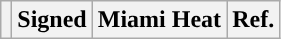<table class="wikitable sortable sortable" style="text-align: center">
<tr>
<th></th>
<th>Signed</th>
<th>Miami Heat</th>
<th>Ref.</th>
</tr>
</table>
